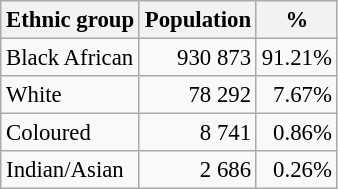<table class="wikitable" style="font-size: 95%; text-align: right">
<tr>
<th>Ethnic group</th>
<th>Population</th>
<th>%</th>
</tr>
<tr>
<td align=left>Black African</td>
<td>930 873</td>
<td>91.21%</td>
</tr>
<tr>
<td align=left>White</td>
<td>78 292</td>
<td>7.67%</td>
</tr>
<tr>
<td align=left>Coloured</td>
<td>8 741</td>
<td>0.86%</td>
</tr>
<tr>
<td align=left>Indian/Asian</td>
<td>2 686</td>
<td>0.26%</td>
</tr>
</table>
